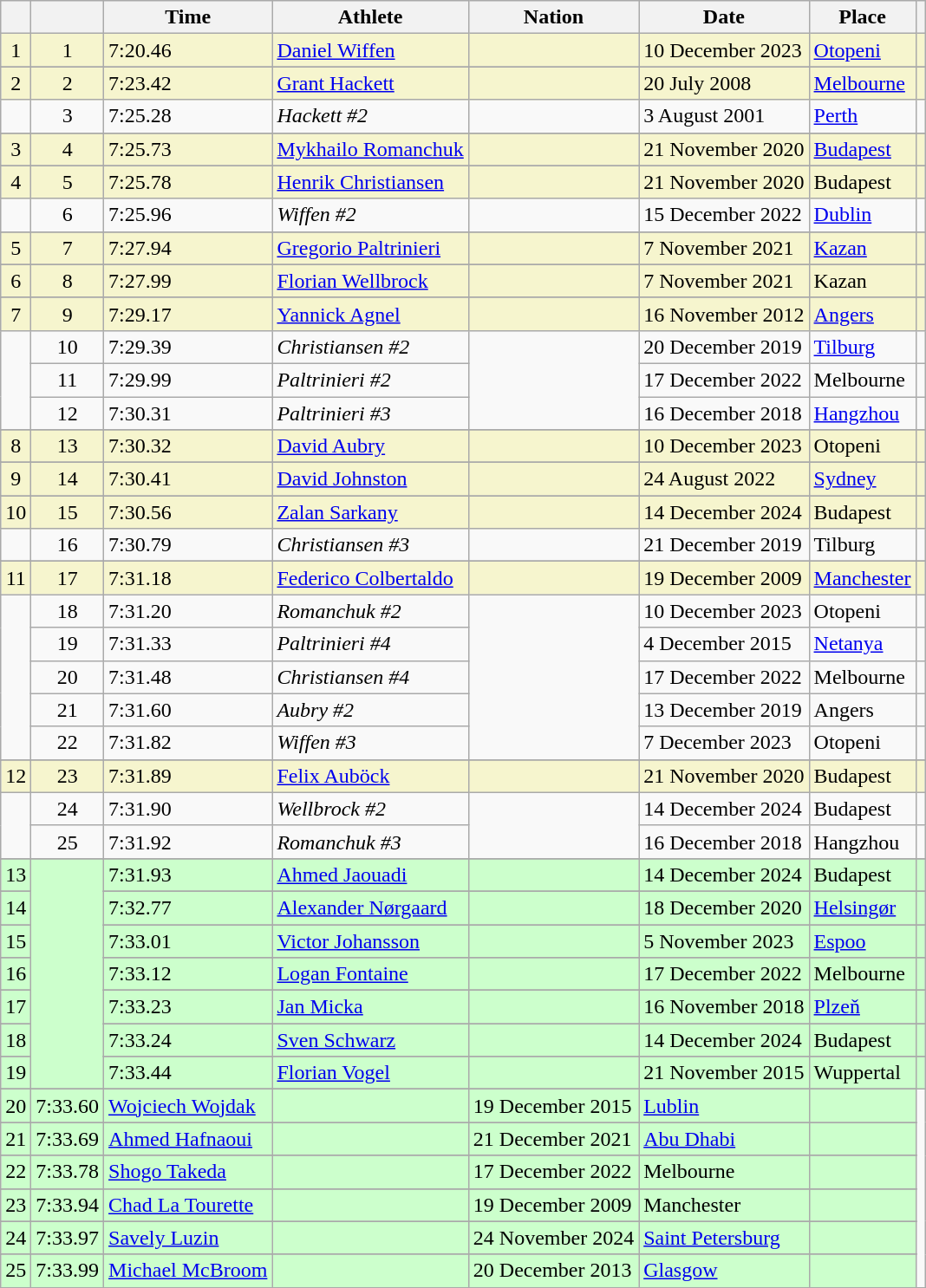<table class="wikitable sortable">
<tr>
<th></th>
<th></th>
<th>Time</th>
<th>Athlete</th>
<th>Nation</th>
<th>Date</th>
<th>Place</th>
<th class="unsortable"></th>
</tr>
<tr bgcolor=f6F5CE>
<td align=center>1</td>
<td align=center>1</td>
<td>7:20.46</td>
<td><a href='#'>Daniel Wiffen</a></td>
<td></td>
<td>10 December 2023</td>
<td><a href='#'>Otopeni</a></td>
<td></td>
</tr>
<tr>
</tr>
<tr bgcolor=f6F5CE>
<td align=center>2</td>
<td align=center>2</td>
<td>7:23.42</td>
<td><a href='#'>Grant Hackett</a></td>
<td></td>
<td>20 July 2008</td>
<td><a href='#'>Melbourne</a></td>
<td></td>
</tr>
<tr>
<td align=center></td>
<td align=center>3</td>
<td>7:25.28</td>
<td><em>Hackett #2</em></td>
<td></td>
<td>3 August 2001</td>
<td><a href='#'>Perth</a></td>
<td></td>
</tr>
<tr>
</tr>
<tr bgcolor=f6F5CE>
<td align=center>3</td>
<td align=center>4</td>
<td>7:25.73</td>
<td><a href='#'>Mykhailo Romanchuk</a></td>
<td></td>
<td>21 November 2020</td>
<td><a href='#'>Budapest</a></td>
<td></td>
</tr>
<tr>
</tr>
<tr bgcolor=f6F5CE>
<td align=center>4</td>
<td align=center>5</td>
<td>7:25.78</td>
<td><a href='#'>Henrik Christiansen</a></td>
<td></td>
<td>21 November 2020</td>
<td>Budapest</td>
<td></td>
</tr>
<tr>
<td align=center></td>
<td align=center>6</td>
<td>7:25.96</td>
<td><em>Wiffen #2</em></td>
<td></td>
<td>15 December 2022</td>
<td><a href='#'>Dublin</a></td>
<td></td>
</tr>
<tr>
</tr>
<tr bgcolor=f6F5CE>
<td align=center>5</td>
<td align=center>7</td>
<td>7:27.94</td>
<td><a href='#'>Gregorio Paltrinieri</a></td>
<td></td>
<td>7 November 2021</td>
<td><a href='#'>Kazan</a></td>
<td></td>
</tr>
<tr>
</tr>
<tr bgcolor=f6F5CE>
<td align=center>6</td>
<td align=center>8</td>
<td>7:27.99</td>
<td><a href='#'>Florian Wellbrock</a></td>
<td></td>
<td>7 November 2021</td>
<td>Kazan</td>
<td></td>
</tr>
<tr>
</tr>
<tr bgcolor=f6F5CE>
<td align=center>7</td>
<td align=center>9</td>
<td>7:29.17</td>
<td><a href='#'>Yannick Agnel</a></td>
<td></td>
<td>16 November 2012</td>
<td><a href='#'>Angers</a></td>
<td></td>
</tr>
<tr>
<td rowspan="3"></td>
<td align=center>10</td>
<td>7:29.39</td>
<td><em>Christiansen #2</em></td>
<td rowspan="3"></td>
<td>20 December 2019</td>
<td><a href='#'>Tilburg</a></td>
<td></td>
</tr>
<tr>
<td align=center>11</td>
<td>7:29.99</td>
<td><em>Paltrinieri #2</em></td>
<td>17 December 2022</td>
<td>Melbourne</td>
<td></td>
</tr>
<tr>
<td align=center>12</td>
<td>7:30.31</td>
<td><em>Paltrinieri #3</em></td>
<td>16 December 2018</td>
<td><a href='#'>Hangzhou</a></td>
<td></td>
</tr>
<tr>
</tr>
<tr bgcolor=f6F5CE>
<td align=center>8</td>
<td align=center>13</td>
<td>7:30.32</td>
<td><a href='#'>David Aubry</a></td>
<td></td>
<td>10 December 2023</td>
<td>Otopeni</td>
<td></td>
</tr>
<tr>
</tr>
<tr bgcolor=f6F5CE>
<td align=center>9</td>
<td align=center>14</td>
<td>7:30.41</td>
<td><a href='#'>David Johnston</a></td>
<td></td>
<td>24 August 2022</td>
<td><a href='#'>Sydney</a></td>
<td></td>
</tr>
<tr>
</tr>
<tr bgcolor=f6F5CE>
<td align=center>10</td>
<td align=center>15</td>
<td>7:30.56</td>
<td><a href='#'>Zalan Sarkany</a></td>
<td></td>
<td>14 December 2024</td>
<td>Budapest</td>
<td></td>
</tr>
<tr>
<td align=center></td>
<td align=center>16</td>
<td>7:30.79</td>
<td><em>Christiansen #3</em></td>
<td></td>
<td>21 December 2019</td>
<td>Tilburg</td>
<td></td>
</tr>
<tr>
</tr>
<tr bgcolor=f6F5CE>
<td align=center>11</td>
<td align=center>17</td>
<td>7:31.18</td>
<td><a href='#'>Federico Colbertaldo</a></td>
<td></td>
<td>19 December 2009</td>
<td><a href='#'>Manchester</a></td>
<td></td>
</tr>
<tr>
<td rowspan="5"></td>
<td align=center>18</td>
<td>7:31.20</td>
<td><em>Romanchuk #2</em></td>
<td rowspan="5"></td>
<td>10 December 2023</td>
<td>Otopeni</td>
<td></td>
</tr>
<tr>
<td align=center>19</td>
<td>7:31.33</td>
<td><em>Paltrinieri #4</em></td>
<td>4 December 2015</td>
<td><a href='#'>Netanya</a></td>
<td></td>
</tr>
<tr>
<td align=center>20</td>
<td>7:31.48</td>
<td><em>Christiansen #4</em></td>
<td>17 December 2022</td>
<td>Melbourne</td>
<td></td>
</tr>
<tr>
<td align=center>21</td>
<td>7:31.60</td>
<td><em>Aubry #2</em></td>
<td>13 December 2019</td>
<td>Angers</td>
<td></td>
</tr>
<tr>
<td align=center>22</td>
<td>7:31.82</td>
<td><em>Wiffen #3</em></td>
<td>7 December 2023</td>
<td>Otopeni</td>
<td></td>
</tr>
<tr>
</tr>
<tr bgcolor=f6F5CE>
<td align=center>12</td>
<td align=center>23</td>
<td>7:31.89</td>
<td><a href='#'>Felix Auböck</a></td>
<td></td>
<td>21 November 2020</td>
<td>Budapest</td>
<td></td>
</tr>
<tr>
<td rowspan="2"></td>
<td align=center>24</td>
<td>7:31.90</td>
<td><em>Wellbrock #2</em></td>
<td rowspan="2"></td>
<td>14 December 2024</td>
<td>Budapest</td>
<td></td>
</tr>
<tr>
<td align=center>25</td>
<td>7:31.92</td>
<td><em>Romanchuk #3</em></td>
<td>16 December 2018</td>
<td>Hangzhou</td>
<td></td>
</tr>
<tr>
</tr>
<tr bgcolor=CCFFCC>
<td align=center>13</td>
<td rowspan="13"></td>
<td>7:31.93</td>
<td><a href='#'>Ahmed Jaouadi</a></td>
<td></td>
<td>14 December 2024</td>
<td>Budapest</td>
<td></td>
</tr>
<tr>
</tr>
<tr bgcolor=CCFFCC>
<td align=center>14</td>
<td>7:32.77</td>
<td><a href='#'>Alexander Nørgaard</a></td>
<td></td>
<td>18 December 2020</td>
<td><a href='#'>Helsingør</a></td>
<td></td>
</tr>
<tr>
</tr>
<tr bgcolor=CCFFCC>
<td align=center>15</td>
<td>7:33.01</td>
<td><a href='#'>Victor Johansson</a></td>
<td></td>
<td>5 November 2023</td>
<td><a href='#'>Espoo</a></td>
<td></td>
</tr>
<tr>
</tr>
<tr bgcolor=CCFFCC>
<td align=center>16</td>
<td>7:33.12</td>
<td><a href='#'>Logan Fontaine</a></td>
<td></td>
<td>17 December 2022</td>
<td>Melbourne</td>
<td></td>
</tr>
<tr>
</tr>
<tr bgcolor=CCFFCC>
<td align=center>17</td>
<td>7:33.23</td>
<td><a href='#'>Jan Micka</a></td>
<td></td>
<td>16 November 2018</td>
<td><a href='#'>Plzeň</a></td>
<td></td>
</tr>
<tr>
</tr>
<tr bgcolor=CCFFCC>
<td align=center>18</td>
<td>7:33.24</td>
<td><a href='#'>Sven Schwarz</a></td>
<td></td>
<td>14 December 2024</td>
<td>Budapest</td>
<td></td>
</tr>
<tr>
</tr>
<tr bgcolor=CCFFCC>
<td align=center>19</td>
<td>7:33.44</td>
<td><a href='#'>Florian Vogel</a></td>
<td></td>
<td>21 November 2015</td>
<td>Wuppertal</td>
<td></td>
</tr>
<tr>
</tr>
<tr bgcolor=CCFFCC>
<td align=center>20</td>
<td>7:33.60</td>
<td><a href='#'>Wojciech Wojdak</a></td>
<td></td>
<td>19 December 2015</td>
<td><a href='#'>Lublin</a></td>
<td></td>
</tr>
<tr>
</tr>
<tr bgcolor=CCFFCC>
<td align=center>21</td>
<td>7:33.69</td>
<td><a href='#'>Ahmed Hafnaoui</a></td>
<td></td>
<td>21 December 2021</td>
<td><a href='#'>Abu Dhabi</a></td>
<td></td>
</tr>
<tr>
</tr>
<tr bgcolor=CCFFCC>
<td align=center>22</td>
<td>7:33.78</td>
<td><a href='#'>Shogo Takeda</a></td>
<td></td>
<td>17 December 2022</td>
<td>Melbourne</td>
<td></td>
</tr>
<tr>
</tr>
<tr bgcolor=CCFFCC>
<td align=center>23</td>
<td>7:33.94</td>
<td><a href='#'>Chad La Tourette</a></td>
<td></td>
<td>19 December 2009</td>
<td>Manchester</td>
<td></td>
</tr>
<tr>
</tr>
<tr bgcolor=CCFFCC>
<td align=center>24</td>
<td>7:33.97</td>
<td><a href='#'>Savely Luzin</a></td>
<td></td>
<td>24 November 2024</td>
<td><a href='#'>Saint Petersburg</a></td>
<td></td>
</tr>
<tr>
</tr>
<tr bgcolor=CCFFCC>
<td align=center>25</td>
<td>7:33.99</td>
<td><a href='#'>Michael McBroom</a></td>
<td></td>
<td>20 December 2013</td>
<td><a href='#'>Glasgow</a></td>
<td></td>
</tr>
<tr>
</tr>
</table>
